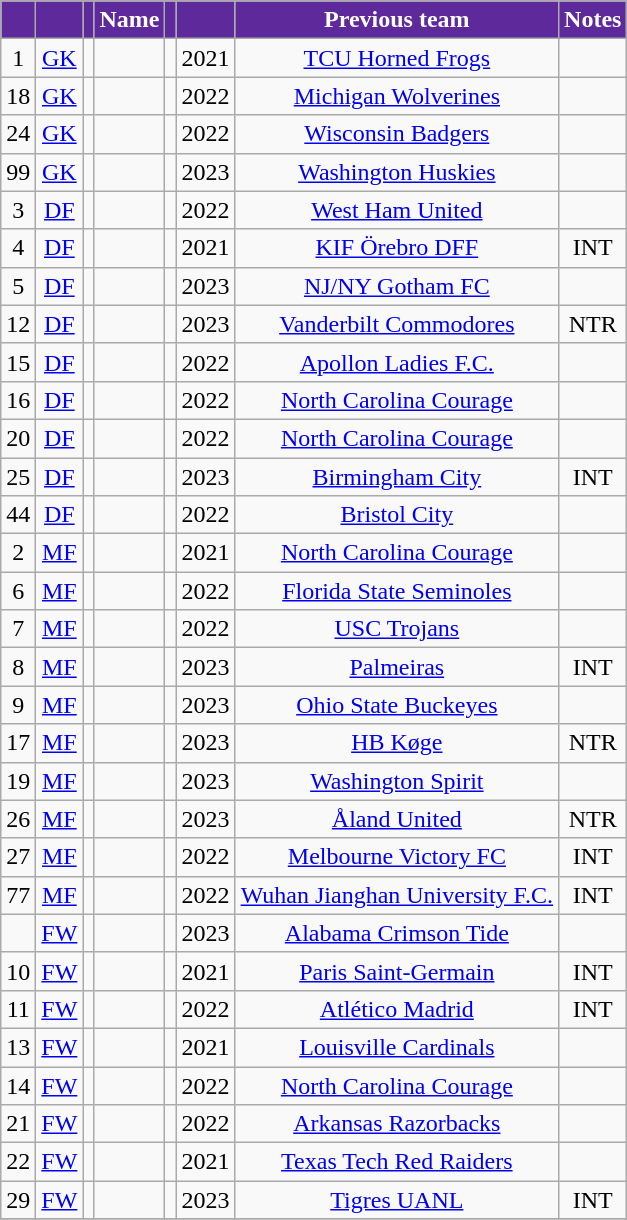<table class="wikitable sortable" style="text-align:center;">
<tr>
<th style="background:#5E299A; color:#fff;" scope="col"></th>
<th style="background:#5E299A; color:#fff;" scope="col"></th>
<th style="background:#5E299A; color:#fff;" scope="col"></th>
<th style="background:#5E299A; color:#fff;" scope="col">Name</th>
<th style="background:#5E299A; color:#fff;" scope="col"></th>
<th style="background:#5E299A; color:#fff;" scope="col"></th>
<th style="background:#5E299A; color:#fff;" scope="col">Previous team</th>
<th style="background:#5E299A; color:#fff;" scope="col">Notes</th>
</tr>
<tr>
<td>1</td>
<td><a href='#'>GK</a></td>
<td></td>
<td></td>
<td></td>
<td>2021</td>
<td> <a href='#'>TCU Horned Frogs</a></td>
<td></td>
</tr>
<tr>
<td>18</td>
<td><a href='#'>GK</a></td>
<td></td>
<td></td>
<td></td>
<td>2022</td>
<td> <a href='#'>Michigan Wolverines</a></td>
<td></td>
</tr>
<tr>
<td>24</td>
<td><a href='#'>GK</a></td>
<td></td>
<td></td>
<td></td>
<td>2022</td>
<td> <a href='#'>Wisconsin Badgers</a></td>
<td></td>
</tr>
<tr>
<td>99</td>
<td><a href='#'>GK</a></td>
<td></td>
<td></td>
<td></td>
<td>2023</td>
<td> <a href='#'>Washington Huskies</a></td>
<td></td>
</tr>
<tr>
<td>3</td>
<td><a href='#'>DF</a></td>
<td></td>
<td></td>
<td></td>
<td>2022</td>
<td> <a href='#'>West Ham United</a></td>
<td></td>
</tr>
<tr>
<td>4</td>
<td><a href='#'>DF</a></td>
<td></td>
<td></td>
<td></td>
<td>2021</td>
<td> <a href='#'>KIF Örebro DFF</a></td>
<td>INT</td>
</tr>
<tr>
<td>5</td>
<td><a href='#'>DF</a></td>
<td></td>
<td></td>
<td></td>
<td>2023</td>
<td> <a href='#'>NJ/NY Gotham FC</a></td>
<td></td>
</tr>
<tr>
<td>12</td>
<td><a href='#'>DF</a></td>
<td></td>
<td></td>
<td></td>
<td>2023</td>
<td> <a href='#'>Vanderbilt Commodores</a></td>
<td>NTR</td>
</tr>
<tr>
<td>15</td>
<td><a href='#'>DF</a></td>
<td></td>
<td></td>
<td></td>
<td>2022</td>
<td> <a href='#'>Apollon Ladies F.C.</a></td>
<td></td>
</tr>
<tr>
<td>16</td>
<td><a href='#'>DF</a></td>
<td></td>
<td></td>
<td></td>
<td>2022</td>
<td> <a href='#'>North Carolina Courage</a></td>
<td></td>
</tr>
<tr>
<td>20</td>
<td><a href='#'>DF</a></td>
<td></td>
<td></td>
<td></td>
<td>2022</td>
<td> <a href='#'>North Carolina Courage</a></td>
<td></td>
</tr>
<tr>
<td>25</td>
<td><a href='#'>DF</a></td>
<td></td>
<td></td>
<td></td>
<td>2023</td>
<td> <a href='#'>Birmingham City</a></td>
<td>INT</td>
</tr>
<tr>
<td>44</td>
<td><a href='#'>DF</a></td>
<td></td>
<td></td>
<td></td>
<td>2022</td>
<td> <a href='#'>Bristol City</a></td>
<td></td>
</tr>
<tr>
<td>2</td>
<td><a href='#'>MF</a></td>
<td></td>
<td></td>
<td></td>
<td>2021</td>
<td> <a href='#'>North Carolina Courage</a></td>
<td></td>
</tr>
<tr>
<td>6</td>
<td><a href='#'>MF</a></td>
<td></td>
<td></td>
<td></td>
<td>2022</td>
<td> <a href='#'>Florida State Seminoles</a></td>
<td></td>
</tr>
<tr>
<td>7</td>
<td><a href='#'>MF</a></td>
<td></td>
<td></td>
<td></td>
<td>2022</td>
<td> <a href='#'>USC Trojans</a></td>
<td></td>
</tr>
<tr>
<td>8</td>
<td><a href='#'>MF</a></td>
<td></td>
<td></td>
<td></td>
<td>2023</td>
<td> <a href='#'>Palmeiras</a></td>
<td>INT</td>
</tr>
<tr>
<td>9</td>
<td><a href='#'>MF</a></td>
<td></td>
<td></td>
<td></td>
<td>2023</td>
<td> <a href='#'>Ohio State Buckeyes</a></td>
<td></td>
</tr>
<tr>
<td>17</td>
<td><a href='#'>MF</a></td>
<td></td>
<td></td>
<td></td>
<td>2023</td>
<td> <a href='#'>HB Køge</a></td>
<td>NTR</td>
</tr>
<tr>
<td>19</td>
<td><a href='#'>MF</a></td>
<td></td>
<td></td>
<td></td>
<td>2023</td>
<td> <a href='#'>Washington Spirit</a></td>
<td></td>
</tr>
<tr>
<td>26</td>
<td><a href='#'>MF</a></td>
<td></td>
<td></td>
<td></td>
<td>2023</td>
<td> <a href='#'>Åland United</a></td>
<td>NTR</td>
</tr>
<tr>
<td>27</td>
<td><a href='#'>MF</a></td>
<td></td>
<td></td>
<td></td>
<td>2022</td>
<td> <a href='#'>Melbourne Victory FC</a></td>
<td>INT</td>
</tr>
<tr>
<td>77</td>
<td><a href='#'>MF</a></td>
<td></td>
<td></td>
<td></td>
<td>2022</td>
<td> <a href='#'>Wuhan Jianghan University F.C.</a></td>
<td>INT</td>
</tr>
<tr>
<td></td>
<td><a href='#'>FW</a></td>
<td></td>
<td></td>
<td></td>
<td>2023</td>
<td> <a href='#'>Alabama Crimson Tide</a></td>
<td></td>
</tr>
<tr>
<td>10</td>
<td><a href='#'>FW</a></td>
<td></td>
<td></td>
<td></td>
<td>2021</td>
<td> <a href='#'>Paris Saint-Germain</a></td>
<td>INT</td>
</tr>
<tr>
<td>11</td>
<td><a href='#'>FW</a></td>
<td></td>
<td></td>
<td></td>
<td>2022</td>
<td> <a href='#'>Atlético Madrid</a></td>
<td>INT</td>
</tr>
<tr>
<td>13</td>
<td><a href='#'>FW</a></td>
<td></td>
<td></td>
<td></td>
<td>2021</td>
<td> <a href='#'>Louisville Cardinals</a></td>
<td></td>
</tr>
<tr>
<td>14</td>
<td><a href='#'>FW</a></td>
<td></td>
<td></td>
<td></td>
<td>2022</td>
<td> <a href='#'>North Carolina Courage</a></td>
<td></td>
</tr>
<tr>
<td>21</td>
<td><a href='#'>FW</a></td>
<td></td>
<td></td>
<td></td>
<td>2022</td>
<td> <a href='#'>Arkansas Razorbacks</a></td>
<td></td>
</tr>
<tr>
<td>22</td>
<td><a href='#'>FW</a></td>
<td></td>
<td></td>
<td></td>
<td>2021</td>
<td> <a href='#'>Texas Tech Red Raiders</a></td>
<td></td>
</tr>
<tr>
<td>29</td>
<td><a href='#'>FW</a></td>
<td></td>
<td></td>
<td></td>
<td>2023</td>
<td> <a href='#'>Tigres UANL</a></td>
<td>INT</td>
</tr>
<tr>
</tr>
</table>
